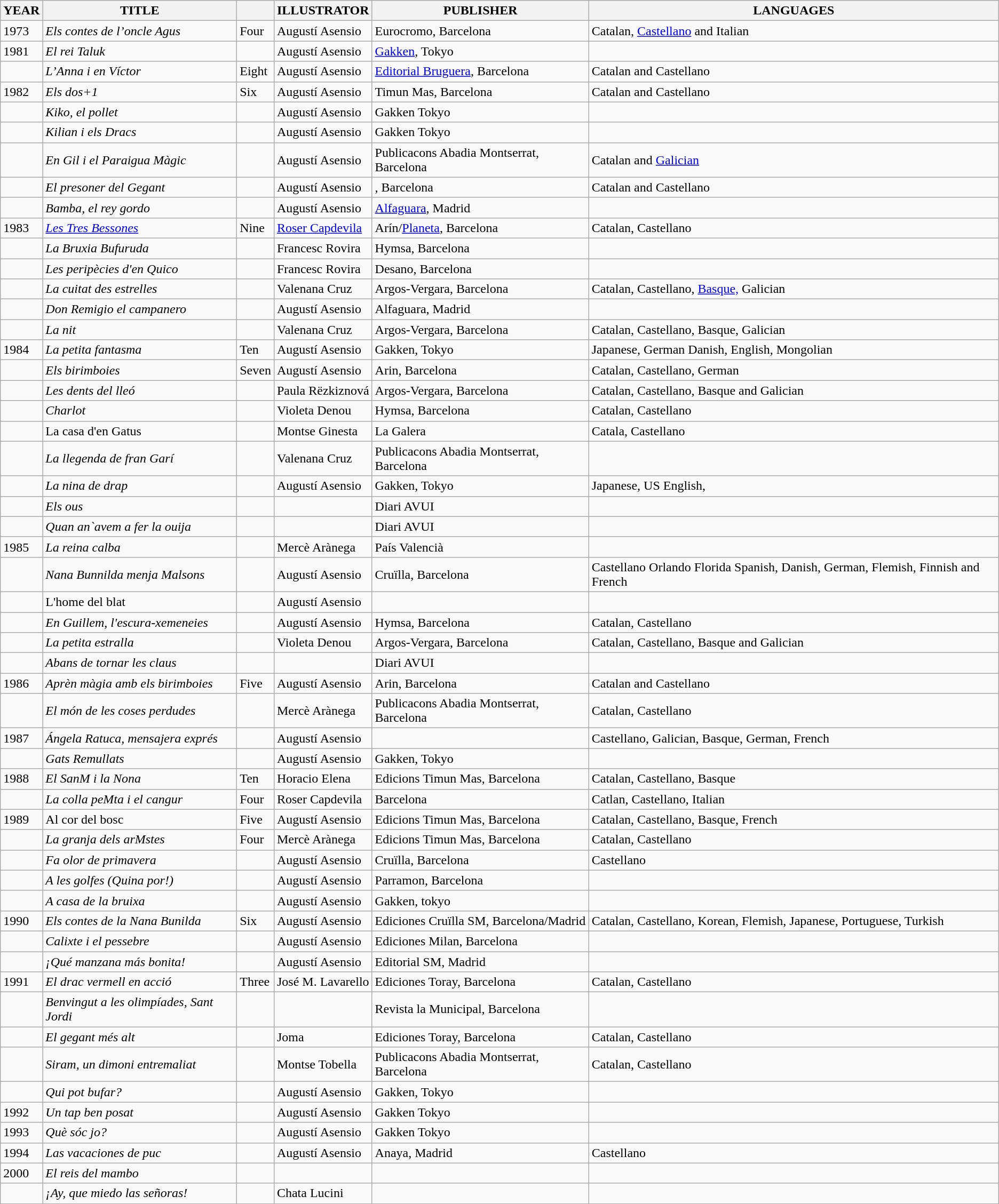<table class="wikitable mw-collapsible mw-collapsed">
<tr>
<th><strong>YEAR</strong></th>
<th><strong>TITLE</strong></th>
<th></th>
<th><strong>ILLUSTRATOR</strong></th>
<th><strong>PUBLISHER</strong></th>
<th><strong>LANGUAGES</strong></th>
</tr>
<tr>
<td>1973</td>
<td><em>Els contes de l’oncle Agus</em></td>
<td>Four</td>
<td>Augustí Asensio</td>
<td>Eurocromo, Barcelona</td>
<td>Catalan, <a href='#'>Castellano</a> and Italian</td>
</tr>
<tr>
<td>1981</td>
<td><em>El rei Taluk</em></td>
<td></td>
<td>Augustí Asensio</td>
<td><a href='#'>Gakken</a>, Tokyo</td>
<td></td>
</tr>
<tr>
<td></td>
<td><em>L’Anna i en Víctor</em></td>
<td>Eight</td>
<td>Augustí Asensio</td>
<td><a href='#'>Editorial Bruguera</a>, Barcelona</td>
<td>Catalan and Castellano</td>
</tr>
<tr>
<td>1982</td>
<td><em>Els dos+1</em></td>
<td>Six</td>
<td>Augustí Asensio</td>
<td>Timun Mas, Barcelona</td>
<td>Catalan and Castellano</td>
</tr>
<tr>
<td></td>
<td><em>Kiko, el pollet</em></td>
<td></td>
<td>Augustí Asensio</td>
<td>Gakken Tokyo</td>
<td></td>
</tr>
<tr>
<td></td>
<td><em>Kilian i els Dracs</em></td>
<td></td>
<td>Augustí Asensio</td>
<td>Gakken Tokyo</td>
<td></td>
</tr>
<tr>
<td></td>
<td><em>En Gil i el Paraigua Màgic</em></td>
<td></td>
<td>Augustí Asensio</td>
<td>Publicacons Abadia Montserrat, Barcelona</td>
<td>Catalan and <a href='#'>Galician</a></td>
</tr>
<tr>
<td></td>
<td><em>El presoner del Gegant</em></td>
<td></td>
<td>Augustí Asensio</td>
<td>, Barcelona</td>
<td>Catalan and Castellano</td>
</tr>
<tr>
<td></td>
<td><em>Bamba, el rey gordo</em></td>
<td></td>
<td>Augustí Asensio</td>
<td><a href='#'>Alfaguara</a>, Madrid</td>
<td></td>
</tr>
<tr>
<td>1983</td>
<td><em><a href='#'>Les Tres Bessones</a></em></td>
<td>Nine</td>
<td><a href='#'>Roser Capdevila</a></td>
<td>Arín/<a href='#'>Planeta</a>, Barcelona</td>
<td>Catalan, Castellano</td>
</tr>
<tr>
<td></td>
<td><em>La Bruxia Bufuruda</em></td>
<td></td>
<td>Francesc Rovira</td>
<td>Hymsa, Barcelona</td>
<td></td>
</tr>
<tr>
<td></td>
<td><em>Les peripècies d'en Quico</em></td>
<td></td>
<td>Francesc Rovira</td>
<td>Desano, Barcelona</td>
<td></td>
</tr>
<tr>
<td></td>
<td><em>La cuitat des estrelles</em></td>
<td></td>
<td>Valenana Cruz</td>
<td>Argos-Vergara, Barcelona</td>
<td>Catalan, Castellano, <a href='#'>Basque,</a> Galician</td>
</tr>
<tr>
<td></td>
<td><em>Don Remigio el campanero</em></td>
<td></td>
<td>Augustí Asensio</td>
<td>Alfaguara, Madrid</td>
<td></td>
</tr>
<tr>
<td></td>
<td><em>La nit</em></td>
<td></td>
<td>Valenana Cruz</td>
<td>Argos-Vergara, Barcelona</td>
<td>Catalan, Castellano, Basque, Galician</td>
</tr>
<tr>
<td>1984</td>
<td><em>La petita fantasma</em></td>
<td>Ten</td>
<td>Augustí Asensio</td>
<td>Gakken, Tokyo</td>
<td>Japanese, German Danish, English, Mongolian</td>
</tr>
<tr>
<td></td>
<td><em>Els birimboies</em></td>
<td>Seven</td>
<td>Augustí Asensio</td>
<td>Arin, Barcelona</td>
<td>Catalan, Castellano, German</td>
</tr>
<tr>
<td></td>
<td><em>Les dents del lleó</em></td>
<td></td>
<td>Paula Rëzkiznová</td>
<td>Argos-Vergara, Barcelona</td>
<td>Catalan, Castellano, Basque and Galician</td>
</tr>
<tr>
<td></td>
<td><em>Charlot</em></td>
<td></td>
<td>Violeta Denou</td>
<td>Hymsa, Barcelona</td>
<td>Catalan, Castellano</td>
</tr>
<tr>
<td></td>
<td>La casa d'en Gatus</td>
<td></td>
<td>Montse Ginesta</td>
<td>La Galera</td>
<td>Catala, Castellano</td>
</tr>
<tr>
<td></td>
<td><em>La llegenda de fran Garí</em></td>
<td></td>
<td>Valenana Cruz</td>
<td>Publicacons Abadia Montserrat, Barcelona</td>
<td></td>
</tr>
<tr>
<td></td>
<td><em>La nina de drap</em></td>
<td></td>
<td>Augustí Asensio</td>
<td>Gakken, Tokyo</td>
<td>Japanese, US English,</td>
</tr>
<tr>
<td></td>
<td><em>Els ous</em></td>
<td></td>
<td></td>
<td>Diari AVUI</td>
<td></td>
</tr>
<tr>
<td></td>
<td><em>Quan an`avem a fer la ouija</em></td>
<td></td>
<td></td>
<td>Diari AVUI</td>
<td></td>
</tr>
<tr>
<td>1985</td>
<td><em>La reina calba</em></td>
<td></td>
<td>Mercè Arànega</td>
<td>País Valencià</td>
<td></td>
</tr>
<tr>
<td></td>
<td><em>Nana Bunnilda menja Malsons</em></td>
<td></td>
<td>Augustí Asensio</td>
<td>Cruïlla, Barcelona</td>
<td>Castellano Orlando Florida Spanish, Danish, German, Flemish, Finnish and French</td>
</tr>
<tr>
<td></td>
<td>L'home del blat</td>
<td></td>
<td>Augustí Asensio</td>
<td></td>
<td></td>
</tr>
<tr>
<td></td>
<td><em>En Guillem, l'escura-xemeneies</em></td>
<td></td>
<td>Augustí Asensio</td>
<td>Hymsa, Barcelona</td>
<td>Catalan, Castellano</td>
</tr>
<tr>
<td></td>
<td><em>La petita estralla</em></td>
<td></td>
<td>Violeta Denou</td>
<td>Argos-Vergara, Barcelona</td>
<td>Catalan, Castellano, Basque and Galician</td>
</tr>
<tr>
<td></td>
<td><em>Abans de tornar les claus</em></td>
<td></td>
<td></td>
<td>Diari AVUI</td>
<td></td>
</tr>
<tr>
<td>1986</td>
<td><em>Aprèn màgia amb els birimboies</em></td>
<td>Five</td>
<td>Augustí Asensio</td>
<td>Arin, Barcelona</td>
<td>Catalan and Castellano</td>
</tr>
<tr>
<td></td>
<td><em>El món de les coses perdudes</em></td>
<td></td>
<td>Mercè Arànega</td>
<td>Publicacons Abadia Montserrat, Barcelona</td>
<td>Catalan, Castellano</td>
</tr>
<tr>
<td>1987</td>
<td><em>Ángela Ratuca, mensajera exprés</em></td>
<td></td>
<td>Augustí Asensio</td>
<td></td>
<td>Castellano, Galician, Basque, German, French</td>
</tr>
<tr>
<td></td>
<td><em>Gats Remullats</em></td>
<td></td>
<td>Augustí Asensio</td>
<td>Gakken, Tokyo</td>
<td></td>
</tr>
<tr>
<td>1988</td>
<td><em>El SanM i la Nona</em></td>
<td>Ten</td>
<td>Horacio Elena</td>
<td>Edicions Timun Mas, Barcelona</td>
<td>Catalan, Castellano, Basque</td>
</tr>
<tr>
<td></td>
<td><em>La colla peMta i el cangur</em></td>
<td>Four</td>
<td>Roser Capdevila</td>
<td>Barcelona</td>
<td>Catlan, Castellano, Italian</td>
</tr>
<tr>
<td>1989</td>
<td>Al cor del bosc</td>
<td>Five</td>
<td>Augustí Asensio</td>
<td>Edicions Timun Mas, Barcelona</td>
<td>Catalan, Castellano, Basque, French</td>
</tr>
<tr>
<td></td>
<td><em>La granja dels arMstes</em></td>
<td>Four</td>
<td>Mercè Arànega</td>
<td>Edicions Timun Mas, Barcelona</td>
<td>Catalan, Castellano</td>
</tr>
<tr>
<td></td>
<td><em>Fa olor de primavera</em></td>
<td></td>
<td>Augustí Asensio</td>
<td>Cruïlla, Barcelona</td>
<td>Castellano</td>
</tr>
<tr>
<td></td>
<td><em>A les golfes (Quina por!)</em></td>
<td></td>
<td>Augustí Asensio</td>
<td>Parramon, Barcelona</td>
<td></td>
</tr>
<tr>
<td></td>
<td><em>A casa de la bruixa</em></td>
<td></td>
<td>Augustí Asensio</td>
<td>Gakken, tokyo</td>
<td></td>
</tr>
<tr>
<td>1990</td>
<td><em>Els contes de la Nana Bunilda</em></td>
<td>Six</td>
<td>Augustí Asensio</td>
<td>Ediciones Cruïlla SM, Barcelona/Madrid</td>
<td>Catalan, Castellano, Korean, Flemish, Japanese, Portuguese, Turkish</td>
</tr>
<tr>
<td></td>
<td><em>Calixte i el pessebre</em></td>
<td></td>
<td>Augustí Asensio</td>
<td>Ediciones Milan, Barcelona</td>
<td></td>
</tr>
<tr>
<td></td>
<td><em>¡Qué manzana más bonita!</em></td>
<td></td>
<td>Augustí Asensio</td>
<td>Editorial SM, Madrid</td>
<td></td>
</tr>
<tr>
<td>1991</td>
<td><em>El drac vermell en acció</em></td>
<td>Three</td>
<td>José M. Lavarello</td>
<td>Ediciones Toray, Barcelona</td>
<td>Catalan, Castellano</td>
</tr>
<tr>
<td></td>
<td><em>Benvingut a les olimpíades, Sant Jordi</em></td>
<td></td>
<td></td>
<td>Revista la Municipal, Barcelona</td>
<td></td>
</tr>
<tr>
<td></td>
<td><em>El gegant més alt</em></td>
<td></td>
<td>Joma</td>
<td>Ediciones Toray, Barcelona</td>
<td>Catalan, Castellano</td>
</tr>
<tr>
<td></td>
<td><em>Siram, un dimoni entremaliat</em></td>
<td></td>
<td>Montse Tobella</td>
<td>Publicacons Abadia Montserrat, Barcelona</td>
<td>Catalan, Castellano</td>
</tr>
<tr>
<td></td>
<td><em>Qui pot bufar?</em></td>
<td></td>
<td>Augustí Asensio</td>
<td>Gakken, Tokyo</td>
<td></td>
</tr>
<tr>
<td>1992</td>
<td><em>Un tap ben posat</em></td>
<td></td>
<td>Augustí Asensio</td>
<td>Gakken Tokyo</td>
<td></td>
</tr>
<tr>
<td>1993</td>
<td><em>Què sóc jo?</em></td>
<td></td>
<td>Augustí Asensio</td>
<td>Gakken Tokyo</td>
<td></td>
</tr>
<tr>
<td>1994</td>
<td><em>Las vacaciones de puc</em></td>
<td></td>
<td>Augustí Asensio</td>
<td>Anaya, Madrid</td>
<td>Castellano</td>
</tr>
<tr>
<td>2000</td>
<td><em>El reis del mambo</em></td>
<td></td>
<td></td>
<td></td>
<td></td>
</tr>
<tr>
<td></td>
<td><em>¡Ay, que miedo las señoras!</em></td>
<td></td>
<td>Chata Lucini</td>
<td></td>
<td></td>
</tr>
</table>
